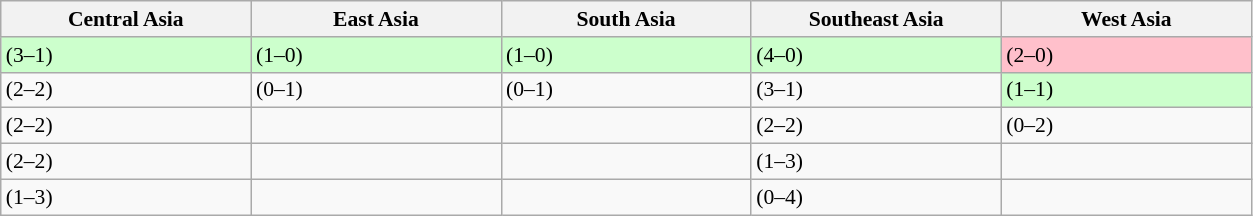<table class=wikitable  style="text-align: center; font-size:90% ">
<tr>
<th width=160>Central Asia</th>
<th width=160>East Asia</th>
<th width=160>South Asia</th>
<th width=160>Southeast Asia</th>
<th width=160>West Asia</th>
</tr>
<tr bgcolor="#ccffcc">
<td align=left> (3–1)</td>
<td align=left> (1–0)</td>
<td align=left> (1–0)</td>
<td align=left> (4–0)</td>
<td align=left bgcolor=pink> (2–0)</td>
</tr>
<tr>
<td align=left> (2–2)</td>
<td align=left> (0–1)</td>
<td align=left> (0–1)</td>
<td align=left> (3–1)</td>
<td align=left bgcolor="#ccffcc"> (1–1)</td>
</tr>
<tr>
<td align=left> (2–2)</td>
<td></td>
<td></td>
<td align=left> (2–2)</td>
<td align=left> (0–2)</td>
</tr>
<tr>
<td align=left> (2–2)</td>
<td></td>
<td></td>
<td align=left> (1–3)</td>
<td></td>
</tr>
<tr>
<td align=left> (1–3)</td>
<td></td>
<td></td>
<td align=left> (0–4)</td>
<td></td>
</tr>
</table>
